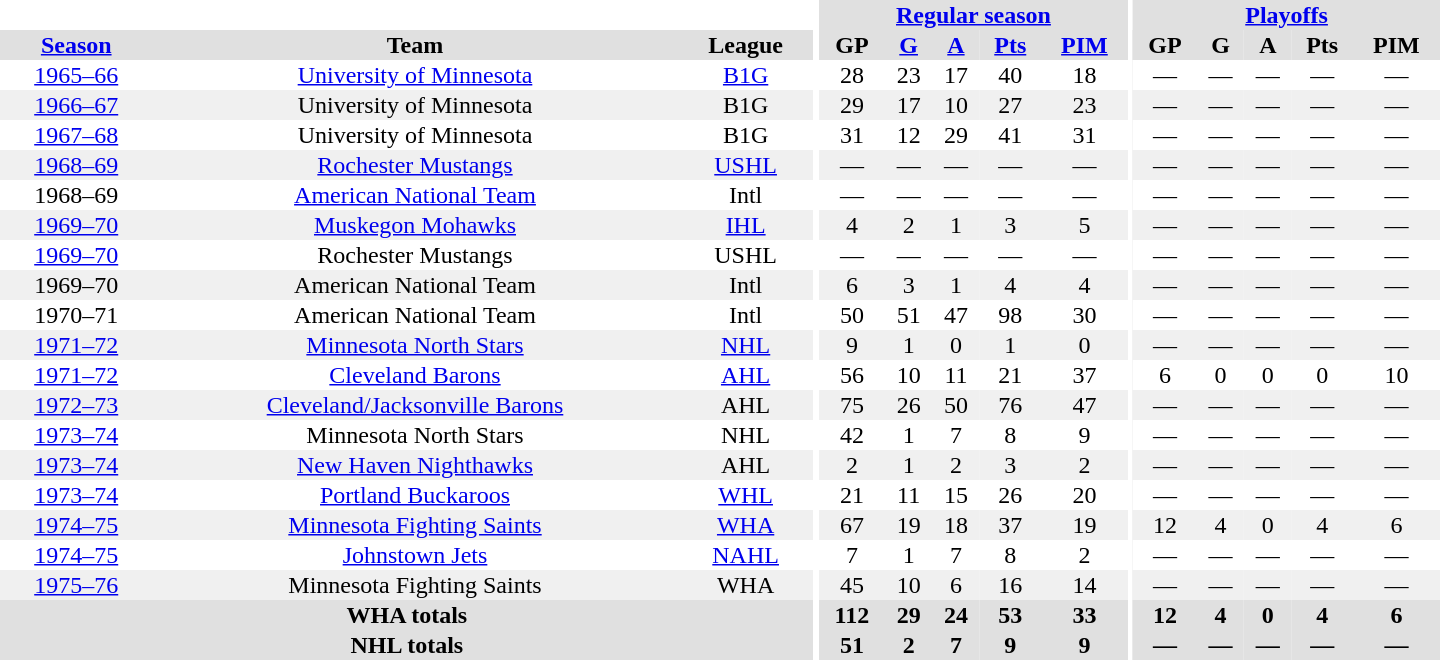<table border="0" cellpadding="1" cellspacing="0" style="text-align:center; width:60em">
<tr bgcolor="#e0e0e0">
<th colspan="3" bgcolor="#ffffff"></th>
<th rowspan="100" bgcolor="#ffffff"></th>
<th colspan="5"><a href='#'>Regular season</a></th>
<th rowspan="100" bgcolor="#ffffff"></th>
<th colspan="5"><a href='#'>Playoffs</a></th>
</tr>
<tr bgcolor="#e0e0e0">
<th><a href='#'>Season</a></th>
<th>Team</th>
<th>League</th>
<th>GP</th>
<th><a href='#'>G</a></th>
<th><a href='#'>A</a></th>
<th><a href='#'>Pts</a></th>
<th><a href='#'>PIM</a></th>
<th>GP</th>
<th>G</th>
<th>A</th>
<th>Pts</th>
<th>PIM</th>
</tr>
<tr>
<td><a href='#'>1965–66</a></td>
<td><a href='#'>University of Minnesota</a></td>
<td><a href='#'>B1G</a></td>
<td>28</td>
<td>23</td>
<td>17</td>
<td>40</td>
<td>18</td>
<td>—</td>
<td>—</td>
<td>—</td>
<td>—</td>
<td>—</td>
</tr>
<tr bgcolor="#f0f0f0">
<td><a href='#'>1966–67</a></td>
<td>University of Minnesota</td>
<td>B1G</td>
<td>29</td>
<td>17</td>
<td>10</td>
<td>27</td>
<td>23</td>
<td>—</td>
<td>—</td>
<td>—</td>
<td>—</td>
<td>—</td>
</tr>
<tr>
<td><a href='#'>1967–68</a></td>
<td>University of Minnesota</td>
<td>B1G</td>
<td>31</td>
<td>12</td>
<td>29</td>
<td>41</td>
<td>31</td>
<td>—</td>
<td>—</td>
<td>—</td>
<td>—</td>
<td>—</td>
</tr>
<tr bgcolor="#f0f0f0">
<td><a href='#'>1968–69</a></td>
<td><a href='#'>Rochester Mustangs</a></td>
<td><a href='#'>USHL</a></td>
<td>—</td>
<td>—</td>
<td>—</td>
<td>—</td>
<td>—</td>
<td>—</td>
<td>—</td>
<td>—</td>
<td>—</td>
<td>—</td>
</tr>
<tr>
<td>1968–69</td>
<td><a href='#'>American National Team</a></td>
<td>Intl</td>
<td>—</td>
<td>—</td>
<td>—</td>
<td>—</td>
<td>—</td>
<td>—</td>
<td>—</td>
<td>—</td>
<td>—</td>
<td>—</td>
</tr>
<tr bgcolor="#f0f0f0">
<td><a href='#'>1969–70</a></td>
<td><a href='#'>Muskegon Mohawks</a></td>
<td><a href='#'>IHL</a></td>
<td>4</td>
<td>2</td>
<td>1</td>
<td>3</td>
<td>5</td>
<td>—</td>
<td>—</td>
<td>—</td>
<td>—</td>
<td>—</td>
</tr>
<tr>
<td><a href='#'>1969–70</a></td>
<td>Rochester Mustangs</td>
<td>USHL</td>
<td>—</td>
<td>—</td>
<td>—</td>
<td>—</td>
<td>—</td>
<td>—</td>
<td>—</td>
<td>—</td>
<td>—</td>
<td>—</td>
</tr>
<tr bgcolor="#f0f0f0">
<td>1969–70</td>
<td>American National Team</td>
<td>Intl</td>
<td>6</td>
<td>3</td>
<td>1</td>
<td>4</td>
<td>4</td>
<td>—</td>
<td>—</td>
<td>—</td>
<td>—</td>
<td>—</td>
</tr>
<tr>
<td>1970–71</td>
<td>American National Team</td>
<td>Intl</td>
<td>50</td>
<td>51</td>
<td>47</td>
<td>98</td>
<td>30</td>
<td>—</td>
<td>—</td>
<td>—</td>
<td>—</td>
<td>—</td>
</tr>
<tr bgcolor="#f0f0f0">
<td><a href='#'>1971–72</a></td>
<td><a href='#'>Minnesota North Stars</a></td>
<td><a href='#'>NHL</a></td>
<td>9</td>
<td>1</td>
<td>0</td>
<td>1</td>
<td>0</td>
<td>—</td>
<td>—</td>
<td>—</td>
<td>—</td>
<td>—</td>
</tr>
<tr>
<td><a href='#'>1971–72</a></td>
<td><a href='#'>Cleveland Barons</a></td>
<td><a href='#'>AHL</a></td>
<td>56</td>
<td>10</td>
<td>11</td>
<td>21</td>
<td>37</td>
<td>6</td>
<td>0</td>
<td>0</td>
<td>0</td>
<td>10</td>
</tr>
<tr bgcolor="#f0f0f0">
<td><a href='#'>1972–73</a></td>
<td><a href='#'>Cleveland/Jacksonville Barons</a></td>
<td>AHL</td>
<td>75</td>
<td>26</td>
<td>50</td>
<td>76</td>
<td>47</td>
<td>—</td>
<td>—</td>
<td>—</td>
<td>—</td>
<td>—</td>
</tr>
<tr>
<td><a href='#'>1973–74</a></td>
<td>Minnesota North Stars</td>
<td>NHL</td>
<td>42</td>
<td>1</td>
<td>7</td>
<td>8</td>
<td>9</td>
<td>—</td>
<td>—</td>
<td>—</td>
<td>—</td>
<td>—</td>
</tr>
<tr bgcolor="#f0f0f0">
<td><a href='#'>1973–74</a></td>
<td><a href='#'>New Haven Nighthawks</a></td>
<td>AHL</td>
<td>2</td>
<td>1</td>
<td>2</td>
<td>3</td>
<td>2</td>
<td>—</td>
<td>—</td>
<td>—</td>
<td>—</td>
<td>—</td>
</tr>
<tr>
<td><a href='#'>1973–74</a></td>
<td><a href='#'>Portland Buckaroos</a></td>
<td><a href='#'>WHL</a></td>
<td>21</td>
<td>11</td>
<td>15</td>
<td>26</td>
<td>20</td>
<td>—</td>
<td>—</td>
<td>—</td>
<td>—</td>
<td>—</td>
</tr>
<tr bgcolor="#f0f0f0">
<td><a href='#'>1974–75</a></td>
<td><a href='#'>Minnesota Fighting Saints</a></td>
<td><a href='#'>WHA</a></td>
<td>67</td>
<td>19</td>
<td>18</td>
<td>37</td>
<td>19</td>
<td>12</td>
<td>4</td>
<td>0</td>
<td>4</td>
<td>6</td>
</tr>
<tr>
<td><a href='#'>1974–75</a></td>
<td><a href='#'>Johnstown Jets</a></td>
<td><a href='#'>NAHL</a></td>
<td>7</td>
<td>1</td>
<td>7</td>
<td>8</td>
<td>2</td>
<td>—</td>
<td>—</td>
<td>—</td>
<td>—</td>
<td>—</td>
</tr>
<tr bgcolor="#f0f0f0">
<td><a href='#'>1975–76</a></td>
<td>Minnesota Fighting Saints</td>
<td>WHA</td>
<td>45</td>
<td>10</td>
<td>6</td>
<td>16</td>
<td>14</td>
<td>—</td>
<td>—</td>
<td>—</td>
<td>—</td>
<td>—</td>
</tr>
<tr bgcolor="#e0e0e0">
<th colspan="3">WHA totals</th>
<th>112</th>
<th>29</th>
<th>24</th>
<th>53</th>
<th>33</th>
<th>12</th>
<th>4</th>
<th>0</th>
<th>4</th>
<th>6</th>
</tr>
<tr bgcolor="#e0e0e0">
<th colspan="3">NHL totals</th>
<th>51</th>
<th>2</th>
<th>7</th>
<th>9</th>
<th>9</th>
<th>—</th>
<th>—</th>
<th>—</th>
<th>—</th>
<th>—</th>
</tr>
</table>
